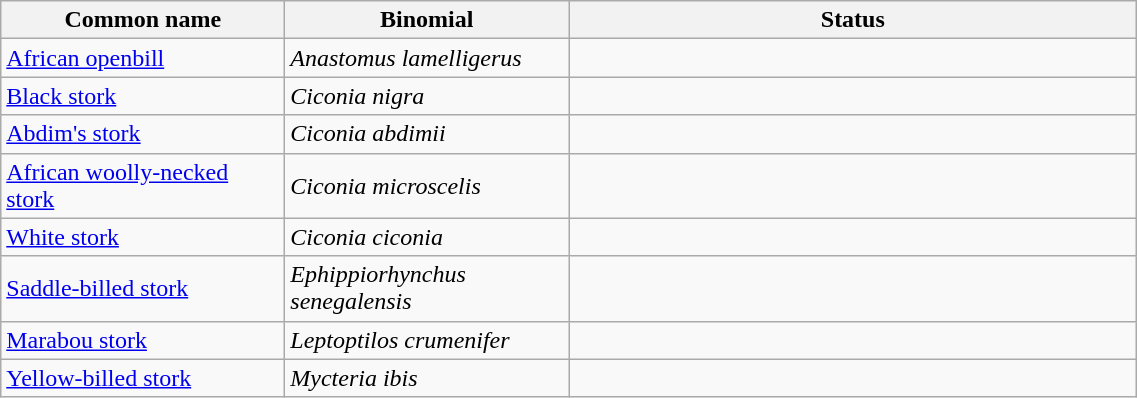<table width=60% class="wikitable">
<tr>
<th width=25%>Common name</th>
<th width=25%>Binomial</th>
<th width=50%>Status</th>
</tr>
<tr>
<td><a href='#'>African openbill</a></td>
<td><em>Anastomus lamelligerus</em></td>
<td></td>
</tr>
<tr>
<td><a href='#'>Black stork</a></td>
<td><em>Ciconia nigra</em></td>
<td></td>
</tr>
<tr>
<td><a href='#'>Abdim's stork</a></td>
<td><em>Ciconia abdimii</em></td>
<td></td>
</tr>
<tr>
<td><a href='#'>African woolly-necked stork</a></td>
<td><em>Ciconia microscelis</em></td>
<td></td>
</tr>
<tr>
<td><a href='#'>White stork</a></td>
<td><em>Ciconia ciconia</em></td>
<td></td>
</tr>
<tr>
<td><a href='#'>Saddle-billed stork</a></td>
<td><em>Ephippiorhynchus senegalensis</em></td>
<td></td>
</tr>
<tr>
<td><a href='#'>Marabou stork</a></td>
<td><em>Leptoptilos crumenifer</em></td>
<td></td>
</tr>
<tr>
<td><a href='#'>Yellow-billed stork</a></td>
<td><em>Mycteria ibis</em></td>
<td></td>
</tr>
</table>
